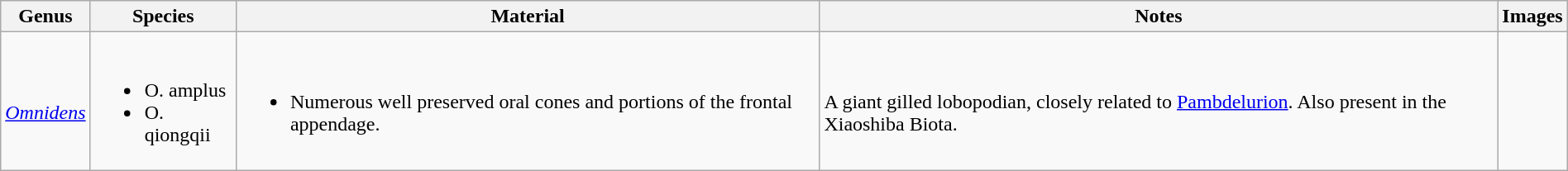<table class="wikitable" style="margin:auto;width:100%;">
<tr>
<th>Genus</th>
<th>Species</th>
<th>Material</th>
<th>Notes</th>
<th>Images</th>
</tr>
<tr>
<td><br><em><a href='#'>Omnidens</a></em></td>
<td><br><ul><li>O. amplus</li><li>O. qiongqii</li></ul></td>
<td><br><ul><li>Numerous well preserved oral cones and portions of the frontal appendage.</li></ul></td>
<td><br>A giant gilled lobopodian, closely related to <a href='#'>Pambdelurion</a>. Also present in the Xiaoshiba Biota.</td>
<td><br></td>
</tr>
</table>
